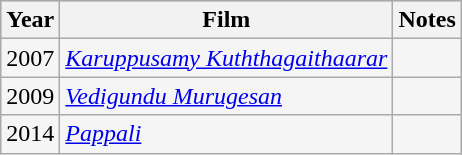<table class="wikitable sortable" style="background:#f5f5f5;">
<tr style="background:#B0C4DE;">
<th>Year</th>
<th>Film</th>
<th class=unsortable>Notes</th>
</tr>
<tr>
<td>2007</td>
<td><em><a href='#'>Karuppusamy Kuththagaithaarar</a></em></td>
<td></td>
</tr>
<tr>
<td>2009</td>
<td><em><a href='#'>Vedigundu Murugesan</a></em></td>
<td></td>
</tr>
<tr>
<td>2014</td>
<td><em><a href='#'>Pappali</a></em></td>
<td></td>
</tr>
</table>
